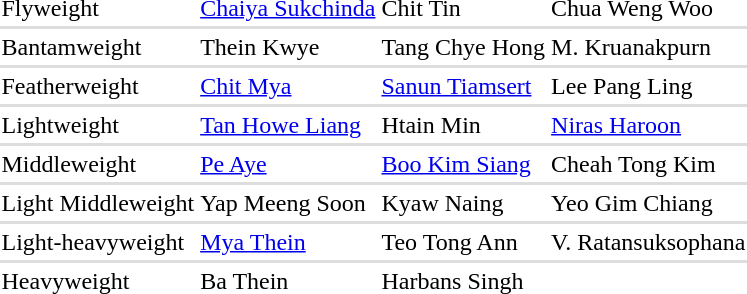<table>
<tr>
<td>Flyweight</td>
<td> <a href='#'>Chaiya Sukchinda</a></td>
<td> Chit Tin</td>
<td> Chua Weng Woo</td>
</tr>
<tr bgcolor=#DDDDDD>
<td colspan=7></td>
</tr>
<tr>
<td>Bantamweight</td>
<td> Thein Kwye</td>
<td> Tang Chye Hong</td>
<td> M. Kruanakpurn</td>
</tr>
<tr bgcolor=#DDDDDD>
<td colspan=7></td>
</tr>
<tr>
<td>Featherweight</td>
<td> <a href='#'>Chit Mya</a></td>
<td> <a href='#'>Sanun Tiamsert</a></td>
<td> Lee Pang Ling</td>
</tr>
<tr bgcolor=#DDDDDD>
<td colspan=7></td>
</tr>
<tr>
<td>Lightweight</td>
<td> <a href='#'>Tan Howe Liang</a></td>
<td> Htain Min</td>
<td> <a href='#'>Niras Haroon</a></td>
</tr>
<tr bgcolor=#DDDDDD>
<td colspan=7></td>
</tr>
<tr>
<td>Middleweight</td>
<td> <a href='#'>Pe Aye</a></td>
<td> <a href='#'>Boo Kim Siang</a></td>
<td> Cheah Tong Kim</td>
</tr>
<tr bgcolor=#DDDDDD>
<td colspan=7></td>
</tr>
<tr>
<td>Light Middleweight</td>
<td> Yap Meeng Soon</td>
<td> Kyaw Naing</td>
<td> Yeo Gim Chiang</td>
</tr>
<tr bgcolor=#DDDDDD>
<td colspan=7></td>
</tr>
<tr>
<td>Light-heavyweight</td>
<td> <a href='#'>Mya Thein</a></td>
<td> Teo Tong Ann</td>
<td> V. Ratansuksophana</td>
</tr>
<tr bgcolor=#DDDDDD>
<td colspan=7></td>
</tr>
<tr>
<td>Heavyweight</td>
<td> Ba Thein</td>
<td> Harbans Singh</td>
<td></td>
</tr>
</table>
